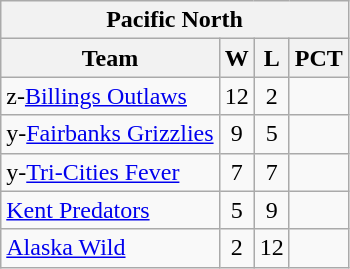<table class="wikitable" style="text-align:center">
<tr>
<th colspan=4>Pacific North</th>
</tr>
<tr>
<th>Team</th>
<th>W</th>
<th>L</th>
<th>PCT</th>
</tr>
<tr>
<td align=left>z-<a href='#'>Billings Outlaws</a></td>
<td>12</td>
<td>2</td>
<td></td>
</tr>
<tr>
<td align=left>y-<a href='#'>Fairbanks Grizzlies</a></td>
<td>9</td>
<td>5</td>
<td></td>
</tr>
<tr>
<td align=left>y-<a href='#'>Tri-Cities Fever</a></td>
<td>7</td>
<td>7</td>
<td></td>
</tr>
<tr>
<td align=left><a href='#'>Kent Predators</a></td>
<td>5</td>
<td>9</td>
<td></td>
</tr>
<tr>
<td align=left><a href='#'>Alaska Wild</a></td>
<td>2</td>
<td>12</td>
<td></td>
</tr>
</table>
